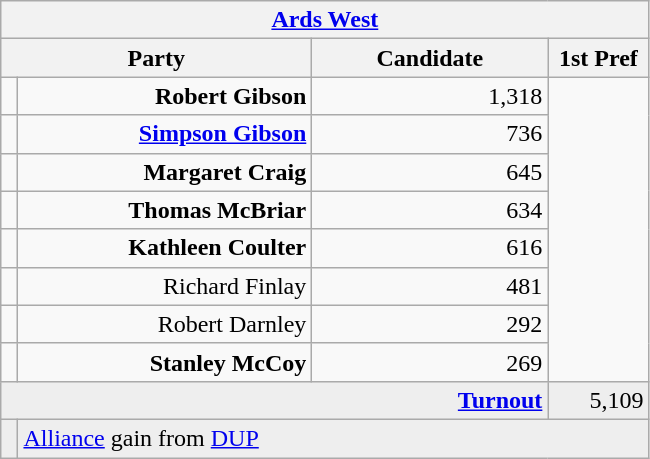<table class="wikitable">
<tr>
<th colspan="4" align="center"><a href='#'>Ards West</a></th>
</tr>
<tr>
<th colspan="2" align="center" width=200>Party</th>
<th width=150>Candidate</th>
<th width=60>1st Pref</th>
</tr>
<tr>
<td></td>
<td align="right"><strong>Robert Gibson</strong></td>
<td align="right">1,318</td>
</tr>
<tr>
<td></td>
<td align="right"><strong><a href='#'>Simpson Gibson</a></strong></td>
<td align="right">736</td>
</tr>
<tr>
<td></td>
<td align="right"><strong>Margaret Craig</strong></td>
<td align="right">645</td>
</tr>
<tr>
<td></td>
<td align="right"><strong>Thomas McBriar</strong></td>
<td align="right">634</td>
</tr>
<tr>
<td></td>
<td align="right"><strong>Kathleen Coulter</strong></td>
<td align="right">616</td>
</tr>
<tr>
<td></td>
<td align="right">Richard Finlay</td>
<td align="right">481</td>
</tr>
<tr>
<td></td>
<td align="right">Robert Darnley</td>
<td align="right">292</td>
</tr>
<tr>
<td></td>
<td align="right"><strong>Stanley McCoy</strong></td>
<td align="right">269</td>
</tr>
<tr bgcolor="EEEEEE">
<td colspan=3 align="right"><strong><a href='#'>Turnout</a></strong></td>
<td align="right">5,109</td>
</tr>
<tr bgcolor="EEEEEE">
<td bgcolor=></td>
<td colspan=3 bgcolor="EEEEEE"><a href='#'>Alliance</a> gain from <a href='#'>DUP</a></td>
</tr>
</table>
